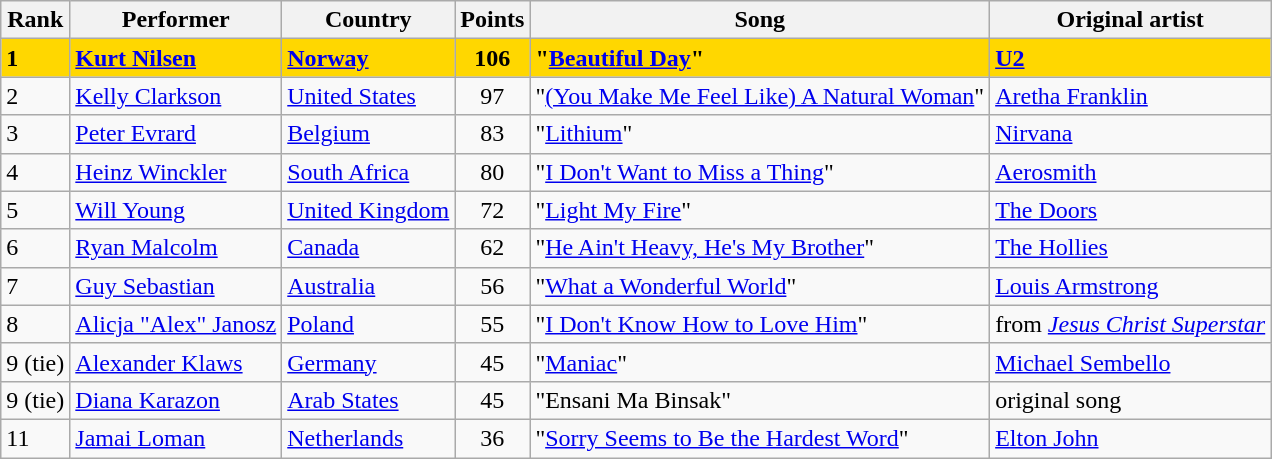<table class="wikitable">
<tr>
<th>Rank</th>
<th>Performer</th>
<th>Country</th>
<th>Points</th>
<th>Song</th>
<th>Original artist</th>
</tr>
<tr style="font-weight:bold; background: gold;">
<td>1</td>
<td><strong><a href='#'>Kurt Nilsen</a></strong></td>
<td><a href='#'>Norway</a></td>
<td style="text-align: center;">106</td>
<td>"<a href='#'>Beautiful Day</a>"</td>
<td><a href='#'>U2</a></td>
</tr>
<tr>
<td>2</td>
<td><a href='#'>Kelly Clarkson</a></td>
<td><a href='#'>United States</a></td>
<td style="text-align: center;">97</td>
<td>"<a href='#'>(You Make Me Feel Like) A Natural Woman</a>"</td>
<td><a href='#'>Aretha Franklin</a></td>
</tr>
<tr>
<td>3</td>
<td><a href='#'>Peter Evrard</a></td>
<td><a href='#'>Belgium</a></td>
<td style="text-align: center;">83</td>
<td>"<a href='#'>Lithium</a>"</td>
<td><a href='#'>Nirvana</a></td>
</tr>
<tr>
<td>4</td>
<td><a href='#'>Heinz Winckler</a></td>
<td><a href='#'>South Africa</a></td>
<td style="text-align: center;">80</td>
<td>"<a href='#'>I Don't Want to Miss a Thing</a>"</td>
<td><a href='#'>Aerosmith</a></td>
</tr>
<tr>
<td>5</td>
<td><a href='#'>Will Young</a></td>
<td><a href='#'>United Kingdom</a></td>
<td style="text-align: center;">72</td>
<td>"<a href='#'>Light My Fire</a>"</td>
<td><a href='#'>The Doors</a></td>
</tr>
<tr>
<td>6</td>
<td><a href='#'>Ryan Malcolm</a></td>
<td><a href='#'>Canada</a></td>
<td style="text-align: center;">62</td>
<td>"<a href='#'>He Ain't Heavy, He's My Brother</a>"</td>
<td><a href='#'>The Hollies</a></td>
</tr>
<tr>
<td>7</td>
<td><a href='#'>Guy Sebastian</a></td>
<td><a href='#'>Australia</a></td>
<td style="text-align: center;">56</td>
<td>"<a href='#'>What a Wonderful World</a>"</td>
<td><a href='#'>Louis Armstrong</a></td>
</tr>
<tr>
<td>8</td>
<td><a href='#'>Alicja "Alex" Janosz</a></td>
<td><a href='#'>Poland</a></td>
<td style="text-align: center;">55</td>
<td>"<a href='#'>I Don't Know How to Love Him</a>"</td>
<td>from <em><a href='#'>Jesus Christ Superstar</a></em></td>
</tr>
<tr>
<td>9 (tie)</td>
<td><a href='#'>Alexander Klaws</a></td>
<td><a href='#'>Germany</a></td>
<td style="text-align: center;">45</td>
<td>"<a href='#'>Maniac</a>"</td>
<td><a href='#'>Michael Sembello</a></td>
</tr>
<tr>
<td>9 (tie)</td>
<td><a href='#'>Diana Karazon</a></td>
<td><a href='#'>Arab States</a></td>
<td style="text-align: center;">45</td>
<td>"Ensani Ma Binsak"</td>
<td>original song</td>
</tr>
<tr>
<td>11</td>
<td><a href='#'>Jamai Loman</a></td>
<td><a href='#'>Netherlands</a></td>
<td style="text-align: center;">36</td>
<td>"<a href='#'>Sorry Seems to Be the Hardest Word</a>"</td>
<td><a href='#'>Elton John</a></td>
</tr>
</table>
